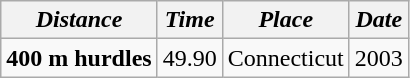<table class="wikitable">
<tr>
<th><em>Distance</em></th>
<th><em>Time</em></th>
<th><em>Place</em></th>
<th><em>Date</em></th>
</tr>
<tr>
<td><strong>400 m hurdles</strong></td>
<td>49.90</td>
<td>Connecticut</td>
<td>2003</td>
</tr>
</table>
